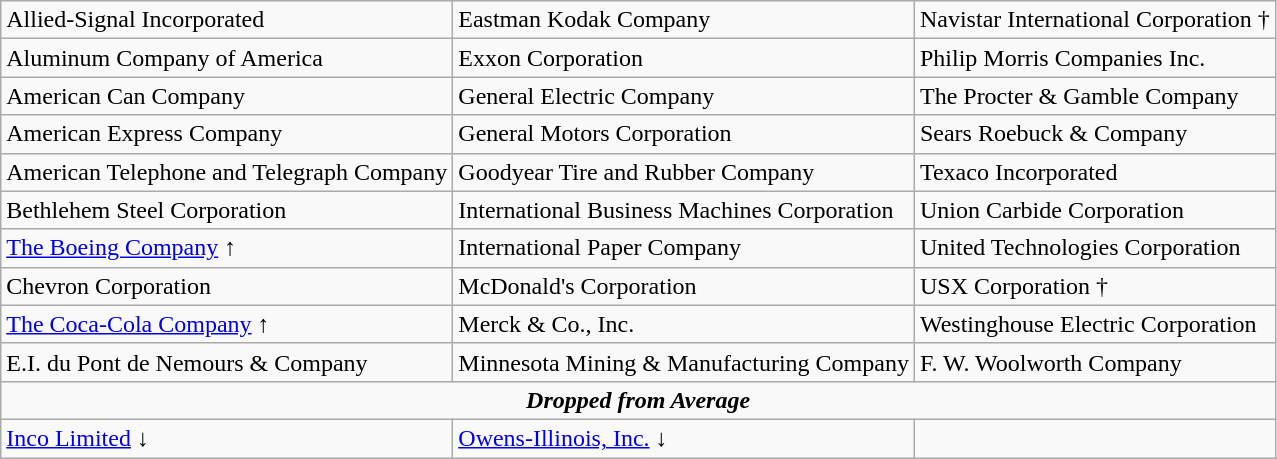<table class="wikitable" border="1">
<tr>
<td>Allied-Signal Incorporated</td>
<td>Eastman Kodak Company</td>
<td>Navistar International Corporation † <br></td>
</tr>
<tr>
<td>Aluminum Company of America</td>
<td>Exxon Corporation</td>
<td>Philip Morris Companies Inc.</td>
</tr>
<tr>
<td>American Can Company</td>
<td>General Electric Company</td>
<td>The Procter & Gamble Company</td>
</tr>
<tr>
<td>American Express Company</td>
<td>General Motors Corporation</td>
<td>Sears Roebuck & Company</td>
</tr>
<tr>
<td>American Telephone and Telegraph Company</td>
<td>Goodyear Tire and Rubber Company</td>
<td>Texaco Incorporated</td>
</tr>
<tr>
<td>Bethlehem Steel Corporation</td>
<td>International Business Machines Corporation</td>
<td>Union Carbide Corporation</td>
</tr>
<tr>
<td><a href='#'>The Boeing Company</a> ↑</td>
<td>International Paper Company</td>
<td>United Technologies Corporation</td>
</tr>
<tr>
<td>Chevron Corporation</td>
<td>McDonald's Corporation</td>
<td>USX Corporation † <br></td>
</tr>
<tr>
<td><a href='#'>The Coca-Cola Company</a> ↑</td>
<td>Merck & Co., Inc.</td>
<td>Westinghouse Electric Corporation</td>
</tr>
<tr>
<td>E.I. du Pont de Nemours & Company</td>
<td>Minnesota Mining & Manufacturing Company</td>
<td>F. W. Woolworth Company</td>
</tr>
<tr>
<td colspan="3" align="center"><strong><em>Dropped from Average</em></strong></td>
</tr>
<tr>
<td><a href='#'>Inco Limited</a> ↓</td>
<td><a href='#'>Owens-Illinois, Inc.</a> ↓</td>
<td></td>
</tr>
</table>
